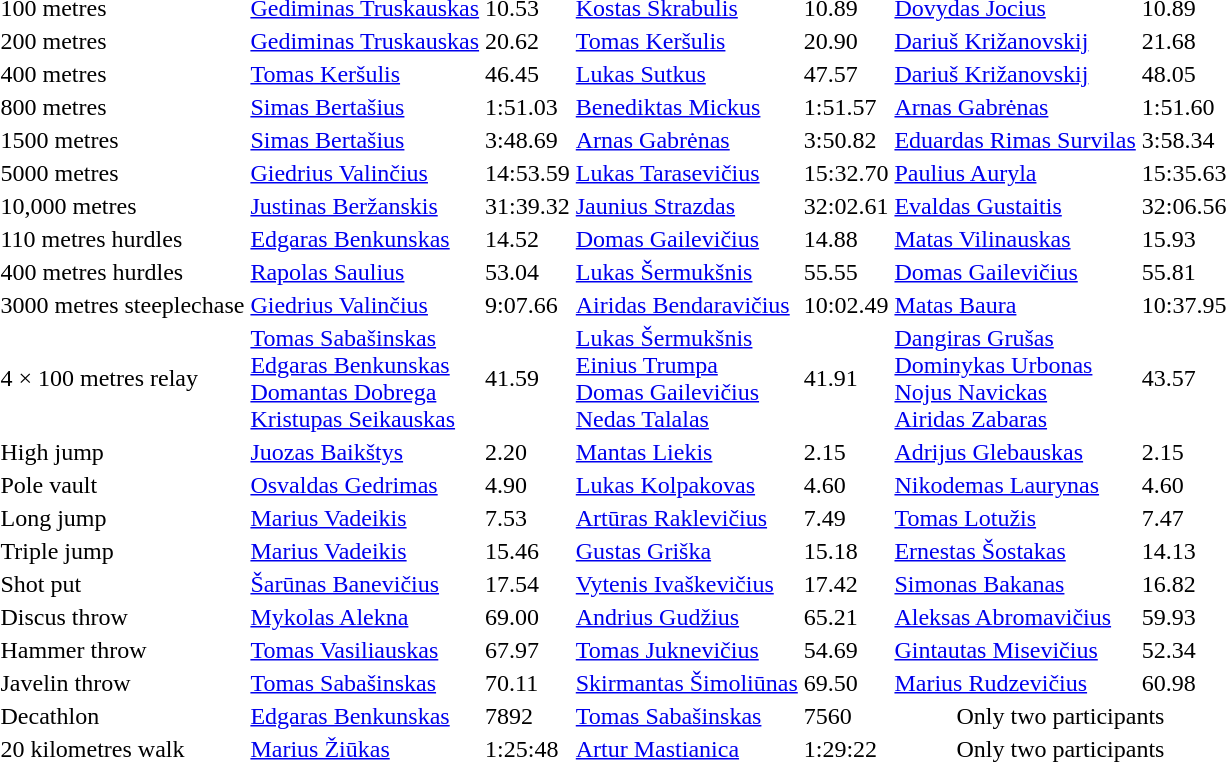<table>
<tr>
<td>100 metres</td>
<td><a href='#'>Gediminas Truskauskas</a></td>
<td>10.53</td>
<td><a href='#'>Kostas Skrabulis</a></td>
<td>10.89</td>
<td><a href='#'>Dovydas Jocius</a></td>
<td>10.89</td>
</tr>
<tr>
<td>200 metres</td>
<td><a href='#'>Gediminas Truskauskas</a></td>
<td>20.62</td>
<td><a href='#'>Tomas Keršulis</a></td>
<td>20.90</td>
<td><a href='#'>Dariuš Križanovskij</a></td>
<td>21.68</td>
</tr>
<tr>
<td>400 metres</td>
<td><a href='#'>Tomas Keršulis</a></td>
<td>46.45</td>
<td><a href='#'>Lukas Sutkus</a></td>
<td>47.57</td>
<td><a href='#'>Dariuš Križanovskij</a></td>
<td>48.05</td>
</tr>
<tr>
<td>800 metres</td>
<td><a href='#'>Simas Bertašius</a></td>
<td>1:51.03</td>
<td><a href='#'>Benediktas Mickus</a></td>
<td>1:51.57</td>
<td><a href='#'>Arnas Gabrėnas</a></td>
<td>1:51.60</td>
</tr>
<tr>
<td>1500 metres</td>
<td><a href='#'>Simas Bertašius</a></td>
<td>3:48.69</td>
<td><a href='#'>Arnas Gabrėnas</a></td>
<td>3:50.82</td>
<td><a href='#'>Eduardas Rimas Survilas</a></td>
<td>3:58.34</td>
</tr>
<tr>
<td>5000 metres</td>
<td><a href='#'>Giedrius Valinčius</a></td>
<td>14:53.59</td>
<td><a href='#'>Lukas Tarasevičius</a></td>
<td>15:32.70</td>
<td><a href='#'>Paulius Auryla</a></td>
<td>15:35.63</td>
</tr>
<tr>
<td>10,000 metres</td>
<td><a href='#'>Justinas Beržanskis</a></td>
<td>31:39.32</td>
<td><a href='#'>Jaunius Strazdas</a></td>
<td>32:02.61</td>
<td><a href='#'>Evaldas Gustaitis</a></td>
<td>32:06.56</td>
</tr>
<tr>
<td>110 metres hurdles</td>
<td><a href='#'>Edgaras Benkunskas</a></td>
<td>14.52</td>
<td><a href='#'>Domas Gailevičius</a></td>
<td>14.88</td>
<td><a href='#'>Matas Vilinauskas</a></td>
<td>15.93</td>
</tr>
<tr>
<td>400 metres hurdles</td>
<td><a href='#'>Rapolas Saulius</a></td>
<td>53.04</td>
<td><a href='#'>Lukas Šermukšnis</a></td>
<td>55.55</td>
<td><a href='#'>Domas Gailevičius</a></td>
<td>55.81</td>
</tr>
<tr>
<td>3000 metres steeplechase</td>
<td><a href='#'>Giedrius Valinčius</a></td>
<td>9:07.66</td>
<td><a href='#'>Airidas Bendaravičius</a></td>
<td>10:02.49</td>
<td><a href='#'>Matas Baura</a></td>
<td>10:37.95</td>
</tr>
<tr>
<td>4 × 100 metres relay</td>
<td><a href='#'>Tomas Sabašinskas</a><br><a href='#'>Edgaras Benkunskas</a><br><a href='#'>Domantas Dobrega</a><br><a href='#'>Kristupas Seikauskas</a></td>
<td>41.59</td>
<td><a href='#'>Lukas Šermukšnis</a><br><a href='#'>Einius Trumpa</a><br><a href='#'>Domas Gailevičius</a><br><a href='#'>Nedas Talalas</a></td>
<td>41.91</td>
<td><a href='#'>Dangiras Grušas</a><br><a href='#'>Dominykas Urbonas</a><br><a href='#'>Nojus Navickas</a><br><a href='#'>Airidas Zabaras</a></td>
<td>43.57</td>
</tr>
<tr>
<td>High jump</td>
<td><a href='#'>Juozas Baikštys</a></td>
<td>2.20</td>
<td><a href='#'>Mantas Liekis</a></td>
<td>2.15</td>
<td><a href='#'>Adrijus Glebauskas</a></td>
<td>2.15</td>
</tr>
<tr>
<td>Pole vault</td>
<td><a href='#'>Osvaldas Gedrimas</a></td>
<td>4.90</td>
<td><a href='#'>Lukas Kolpakovas</a></td>
<td>4.60</td>
<td><a href='#'>Nikodemas Laurynas</a></td>
<td>4.60</td>
</tr>
<tr>
<td>Long jump</td>
<td><a href='#'>Marius Vadeikis</a></td>
<td>7.53</td>
<td><a href='#'>Artūras Raklevičius</a></td>
<td>7.49</td>
<td><a href='#'>Tomas Lotužis</a></td>
<td>7.47</td>
</tr>
<tr>
<td>Triple jump</td>
<td><a href='#'>Marius Vadeikis</a></td>
<td>15.46</td>
<td><a href='#'>Gustas Griška</a></td>
<td>15.18</td>
<td><a href='#'>Ernestas Šostakas</a></td>
<td>14.13</td>
</tr>
<tr>
<td>Shot put</td>
<td><a href='#'>Šarūnas Banevičius</a></td>
<td>17.54</td>
<td><a href='#'>Vytenis Ivaškevičius</a></td>
<td>17.42</td>
<td><a href='#'>Simonas Bakanas</a></td>
<td>16.82</td>
</tr>
<tr>
<td>Discus throw</td>
<td><a href='#'>Mykolas Alekna</a></td>
<td>69.00</td>
<td><a href='#'>Andrius Gudžius</a></td>
<td>65.21</td>
<td><a href='#'>Aleksas Abromavičius</a></td>
<td>59.93</td>
</tr>
<tr>
<td>Hammer throw</td>
<td><a href='#'>Tomas Vasiliauskas</a></td>
<td>67.97</td>
<td><a href='#'>Tomas Juknevičius</a></td>
<td>54.69</td>
<td><a href='#'>Gintautas Misevičius</a></td>
<td>52.34</td>
</tr>
<tr>
<td>Javelin throw</td>
<td><a href='#'>Tomas Sabašinskas</a></td>
<td>70.11</td>
<td><a href='#'>Skirmantas Šimoliūnas</a></td>
<td>69.50</td>
<td><a href='#'>Marius Rudzevičius</a></td>
<td>60.98</td>
</tr>
<tr>
<td>Decathlon</td>
<td><a href='#'>Edgaras Benkunskas</a></td>
<td>7892</td>
<td><a href='#'>Tomas Sabašinskas</a></td>
<td>7560</td>
<td colspan=2 align=center>Only two participants</td>
</tr>
<tr>
<td>20 kilometres walk</td>
<td><a href='#'>Marius Žiūkas</a></td>
<td>1:25:48</td>
<td><a href='#'>Artur Mastianica</a></td>
<td>1:29:22</td>
<td colspan=2 align=center>Only two participants</td>
</tr>
</table>
